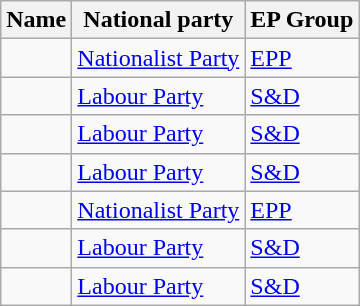<table class="sortable wikitable">
<tr>
<th>Name</th>
<th>National party</th>
<th>EP Group</th>
</tr>
<tr>
<td></td>
<td> <a href='#'>Nationalist Party</a></td>
<td> <a href='#'>EPP</a></td>
</tr>
<tr>
<td></td>
<td> <a href='#'>Labour Party</a></td>
<td> <a href='#'>S&D</a></td>
</tr>
<tr>
<td></td>
<td> <a href='#'>Labour Party</a></td>
<td> <a href='#'>S&D</a></td>
</tr>
<tr>
<td></td>
<td> <a href='#'>Labour Party</a></td>
<td> <a href='#'>S&D</a></td>
</tr>
<tr>
<td></td>
<td> <a href='#'>Nationalist Party</a></td>
<td> <a href='#'>EPP</a></td>
</tr>
<tr>
<td></td>
<td> <a href='#'>Labour Party</a></td>
<td> <a href='#'>S&D</a></td>
</tr>
<tr>
<td></td>
<td> <a href='#'>Labour Party</a></td>
<td> <a href='#'>S&D</a></td>
</tr>
</table>
